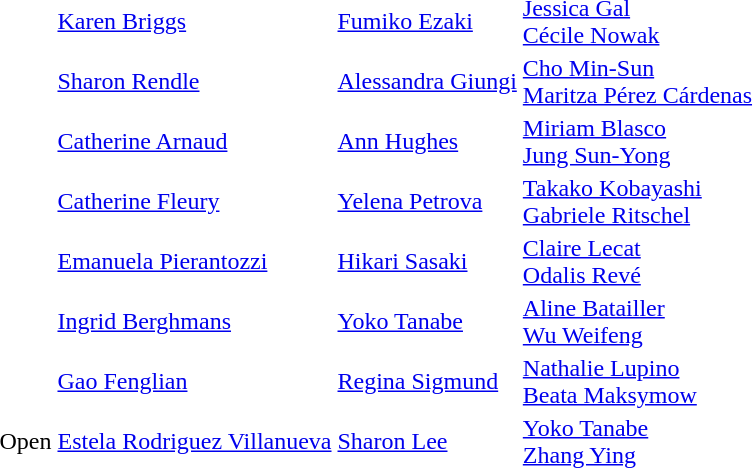<table>
<tr>
<td></td>
<td> <a href='#'>Karen Briggs</a></td>
<td> <a href='#'>Fumiko Ezaki</a></td>
<td> <a href='#'>Jessica Gal</a> <br>  <a href='#'>Cécile Nowak</a></td>
</tr>
<tr>
<td></td>
<td> <a href='#'>Sharon Rendle</a></td>
<td> <a href='#'>Alessandra Giungi</a></td>
<td> <a href='#'>Cho Min-Sun</a> <br>  <a href='#'>Maritza Pérez Cárdenas</a></td>
</tr>
<tr>
<td></td>
<td> <a href='#'>Catherine Arnaud</a></td>
<td> <a href='#'>Ann Hughes</a></td>
<td> <a href='#'>Miriam Blasco</a> <br>  <a href='#'>Jung Sun-Yong</a></td>
</tr>
<tr>
<td></td>
<td> <a href='#'>Catherine Fleury</a></td>
<td> <a href='#'>Yelena Petrova</a></td>
<td> <a href='#'>Takako Kobayashi</a><br>  <a href='#'>Gabriele Ritschel</a></td>
</tr>
<tr>
<td></td>
<td> <a href='#'>Emanuela Pierantozzi</a></td>
<td> <a href='#'>Hikari Sasaki</a></td>
<td> <a href='#'>Claire Lecat</a> <br>  <a href='#'>Odalis Revé</a></td>
</tr>
<tr>
<td></td>
<td> <a href='#'>Ingrid Berghmans</a></td>
<td> <a href='#'>Yoko Tanabe</a></td>
<td> <a href='#'>Aline Batailler</a> <br>  <a href='#'>Wu Weifeng</a></td>
</tr>
<tr>
<td></td>
<td> <a href='#'>Gao Fenglian</a></td>
<td> <a href='#'>Regina Sigmund</a></td>
<td> <a href='#'>Nathalie Lupino</a> <br>  <a href='#'>Beata Maksymow</a></td>
</tr>
<tr>
<td>Open</td>
<td> <a href='#'>Estela Rodriguez Villanueva</a></td>
<td> <a href='#'>Sharon Lee</a></td>
<td> <a href='#'>Yoko Tanabe</a> <br>  <a href='#'>Zhang Ying</a></td>
</tr>
</table>
